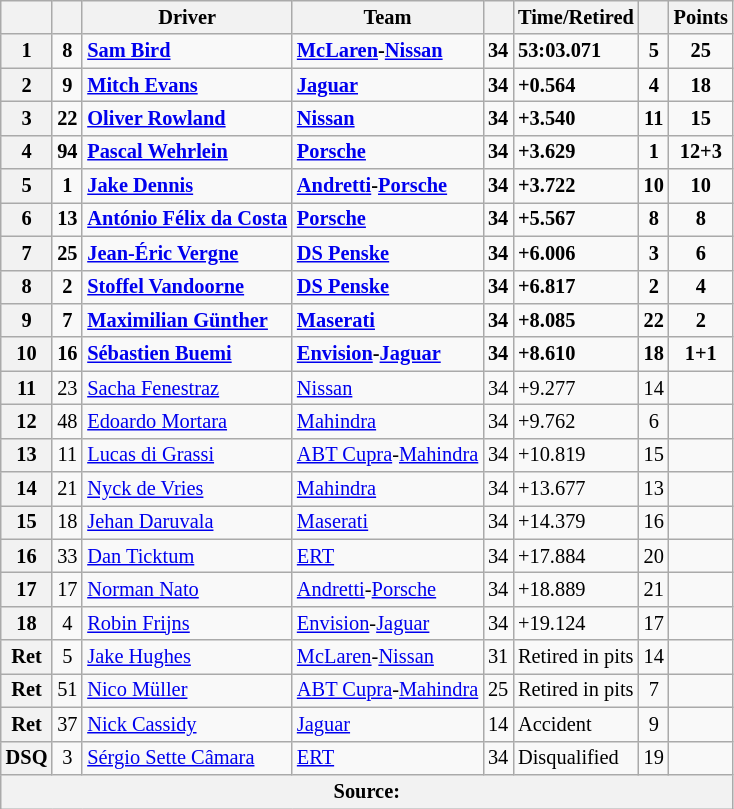<table class="wikitable sortable" style="font-size: 85%">
<tr>
<th scope="col"></th>
<th scope="col"></th>
<th scope="col">Driver</th>
<th scope="col">Team</th>
<th scope="col"></th>
<th scope="col" class="unsortable">Time/Retired</th>
<th scope="col"></th>
<th scope="col">Points</th>
</tr>
<tr>
<th scope="row">1</th>
<td align="center"><strong>8</strong></td>
<td data-sort-value=""><strong> <a href='#'>Sam Bird</a></strong></td>
<td><strong><a href='#'>McLaren</a>-<a href='#'>Nissan</a></strong></td>
<td><strong>34</strong></td>
<td><strong>53:03.071</strong></td>
<td align="center"><strong>5</strong></td>
<td align="center"><strong>25</strong></td>
</tr>
<tr>
<th scope="row">2</th>
<td align="center"><strong>9</strong></td>
<td data-sort-value=""><strong> <a href='#'>Mitch Evans</a></strong></td>
<td><strong><a href='#'>Jaguar</a></strong></td>
<td><strong>34</strong></td>
<td><strong>+0.564</strong></td>
<td align="center"><strong>4</strong></td>
<td align="center"><strong>18</strong></td>
</tr>
<tr>
<th scope="row">3</th>
<td align="center"><strong>22</strong></td>
<td data-sort-value=""><strong> <a href='#'>Oliver Rowland</a></strong></td>
<td><strong><a href='#'>Nissan</a></strong></td>
<td><strong>34</strong></td>
<td><strong>+3.540</strong></td>
<td align="center"><strong>11</strong></td>
<td align="center"><strong>15</strong></td>
</tr>
<tr>
<th scope="row">4</th>
<td align="center"><strong>94</strong></td>
<td data-sort-value=""><strong> <a href='#'>Pascal Wehrlein</a></strong></td>
<td><strong><a href='#'>Porsche</a></strong></td>
<td><strong>34</strong></td>
<td><strong>+3.629</strong></td>
<td align="center"><strong>1</strong></td>
<td align="center"><strong>12+3</strong></td>
</tr>
<tr>
<th scope="row">5</th>
<td align="center"><strong>1</strong></td>
<td data-sort-value=""><strong> <a href='#'>Jake Dennis</a></strong></td>
<td><strong><a href='#'>Andretti</a>-<a href='#'>Porsche</a></strong></td>
<td><strong>34</strong></td>
<td><strong>+3.722</strong></td>
<td align="center"><strong>10</strong></td>
<td align="center"><strong>10</strong></td>
</tr>
<tr>
<th scope="row">6</th>
<td align="center"><strong>13</strong></td>
<td data-sort-value=""><strong> <a href='#'>António Félix da Costa</a></strong></td>
<td><strong><a href='#'>Porsche</a></strong></td>
<td><strong>34</strong></td>
<td><strong>+5.567</strong></td>
<td align="center"><strong>8</strong></td>
<td align="center"><strong>8</strong></td>
</tr>
<tr>
<th scope="row">7</th>
<td align="center"><strong>25</strong></td>
<td data-sort-value=""><strong> <a href='#'>Jean-Éric Vergne</a></strong></td>
<td><strong><a href='#'>DS Penske</a></strong></td>
<td><strong>34</strong></td>
<td><strong>+6.006</strong></td>
<td align="center"><strong>3</strong></td>
<td align="center"><strong>6</strong></td>
</tr>
<tr>
<th scope="row">8</th>
<td align="center"><strong>2</strong></td>
<td data-sort-value=""><strong> <a href='#'>Stoffel Vandoorne</a></strong></td>
<td><strong><a href='#'>DS Penske</a></strong></td>
<td><strong>34</strong></td>
<td><strong>+6.817</strong></td>
<td align="center"><strong>2</strong></td>
<td align="center"><strong>4</strong></td>
</tr>
<tr>
<th scope="row">9</th>
<td align="center"><strong>7</strong></td>
<td data-sort-value=""><strong> <a href='#'>Maximilian Günther</a></strong></td>
<td><strong><a href='#'>Maserati</a></strong></td>
<td><strong>34</strong></td>
<td><strong>+8.085</strong></td>
<td align="center"><strong>22</strong></td>
<td align="center"><strong>2</strong></td>
</tr>
<tr>
<th scope="row">10</th>
<td align="center"><strong>16</strong></td>
<td data-sort-value=""><strong> <a href='#'>Sébastien Buemi</a></strong></td>
<td><strong><a href='#'>Envision</a>-<a href='#'>Jaguar</a></strong></td>
<td><strong>34</strong></td>
<td><strong>+8.610</strong></td>
<td align="center"><strong>18</strong></td>
<td align="center"><strong>1+1</strong></td>
</tr>
<tr>
<th scope="row">11</th>
<td align="center">23</td>
<td data-sort-value=""> <a href='#'>Sacha Fenestraz</a></td>
<td><a href='#'>Nissan</a></td>
<td>34</td>
<td>+9.277</td>
<td align="center">14</td>
<td align="center"></td>
</tr>
<tr>
<th scope="row">12</th>
<td align="center">48</td>
<td data-sort-value=""> <a href='#'>Edoardo Mortara</a></td>
<td><a href='#'>Mahindra</a></td>
<td>34</td>
<td>+9.762</td>
<td align="center">6</td>
<td align="center"></td>
</tr>
<tr>
<th scope="row">13</th>
<td align="center">11</td>
<td data-sort-value=""> <a href='#'>Lucas di Grassi</a></td>
<td><a href='#'>ABT Cupra</a>-<a href='#'>Mahindra</a></td>
<td>34</td>
<td>+10.819</td>
<td align="center">15</td>
<td align="center"></td>
</tr>
<tr>
<th scope="row">14</th>
<td align="center">21</td>
<td data-sort-value=""> <a href='#'>Nyck de Vries</a></td>
<td><a href='#'>Mahindra</a></td>
<td>34</td>
<td>+13.677</td>
<td align="center">13</td>
<td align="center"></td>
</tr>
<tr>
<th scope="row">15</th>
<td align="center">18</td>
<td data-sort-value=""> <a href='#'>Jehan Daruvala</a></td>
<td><a href='#'>Maserati</a></td>
<td>34</td>
<td>+14.379</td>
<td align="center">16</td>
<td align="center"></td>
</tr>
<tr>
<th scope="row">16</th>
<td align="center">33</td>
<td data-sort-value=""> <a href='#'>Dan Ticktum</a></td>
<td><a href='#'>ERT</a></td>
<td>34</td>
<td>+17.884</td>
<td align="center">20</td>
<td align="center"></td>
</tr>
<tr>
<th scope="row">17</th>
<td align="center">17</td>
<td data-sort-value=""> <a href='#'>Norman Nato</a></td>
<td><a href='#'>Andretti</a>-<a href='#'>Porsche</a></td>
<td>34</td>
<td>+18.889</td>
<td align="center">21</td>
<td align="center"></td>
</tr>
<tr>
<th scope="row">18</th>
<td align="center">4</td>
<td data-sort-value=""> <a href='#'>Robin Frijns</a></td>
<td><a href='#'>Envision</a>-<a href='#'>Jaguar</a></td>
<td>34</td>
<td>+19.124</td>
<td align="center">17</td>
<td align="center"></td>
</tr>
<tr>
<th scope="row">Ret</th>
<td align="center">5</td>
<td data-sort-value=""> <a href='#'>Jake Hughes</a></td>
<td><a href='#'>McLaren</a>-<a href='#'>Nissan</a></td>
<td>31</td>
<td>Retired in pits</td>
<td align="center">14</td>
<td align="center"></td>
</tr>
<tr>
<th scope="row">Ret</th>
<td align="center">51</td>
<td data-sort-value=""> <a href='#'>Nico Müller</a></td>
<td><a href='#'>ABT Cupra</a>-<a href='#'>Mahindra</a></td>
<td>25</td>
<td>Retired in pits</td>
<td align="center">7</td>
<td align="center"></td>
</tr>
<tr>
<th scope="row">Ret</th>
<td align="center">37</td>
<td data-sort-value=""> <a href='#'>Nick Cassidy</a></td>
<td><a href='#'>Jaguar</a></td>
<td>14</td>
<td>Accident</td>
<td align="center">9</td>
<td align="center"></td>
</tr>
<tr>
<th scope="row">DSQ</th>
<td align="center">3</td>
<td data-sort-value=""> <a href='#'>Sérgio Sette Câmara</a></td>
<td><a href='#'>ERT</a></td>
<td>34</td>
<td>Disqualified</td>
<td align="center">19</td>
<td align="center"></td>
</tr>
<tr>
<th colspan="8">Source:</th>
</tr>
</table>
